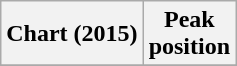<table class="wikitable">
<tr>
<th>Chart (2015)</th>
<th>Peak<br>position</th>
</tr>
<tr>
</tr>
</table>
